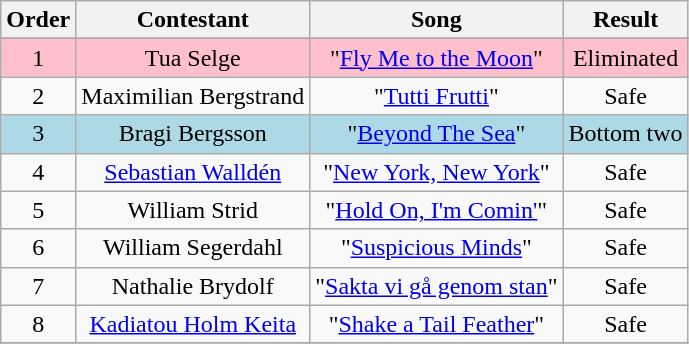<table class="wikitable plainrowheaders" style="text-align:center;">
<tr>
<th scope="col">Order</th>
<th scope="col">Contestant</th>
<th scope="col">Song</th>
<th scope="col">Result</th>
</tr>
<tr>
</tr>
<tr style="background:pink;">
<td>1</td>
<td scope="row">Tua Selge</td>
<td>"<a href='#'>Fly Me to the Moon</a>"</td>
<td>Eliminated</td>
</tr>
<tr>
<td>2</td>
<td scope="row">Maximilian Bergstrand</td>
<td>"<a href='#'>Tutti Frutti</a>"</td>
<td>Safe</td>
</tr>
<tr style="background:lightblue;">
<td>3</td>
<td scope="row">Bragi Bergsson</td>
<td>"<a href='#'>Beyond The Sea</a>"</td>
<td>Bottom two</td>
</tr>
<tr>
<td>4</td>
<td scope="row"><a href='#'>Sebastian Walldén</a></td>
<td>"<a href='#'>New York, New York</a>"</td>
<td>Safe</td>
</tr>
<tr>
<td>5</td>
<td scope="row">William Strid</td>
<td>"<a href='#'>Hold On, I'm Comin'</a>"</td>
<td>Safe</td>
</tr>
<tr>
<td>6</td>
<td scope="row">William Segerdahl</td>
<td>"<a href='#'>Suspicious Minds</a>"</td>
<td>Safe</td>
</tr>
<tr>
<td>7</td>
<td scope="row">Nathalie Brydolf</td>
<td>"<a href='#'>Sakta vi gå genom stan</a>"</td>
<td>Safe</td>
</tr>
<tr>
<td>8</td>
<td scope="row"><a href='#'>Kadiatou Holm Keita</a></td>
<td>"<a href='#'>Shake a Tail Feather</a>"</td>
<td>Safe</td>
</tr>
<tr>
</tr>
</table>
